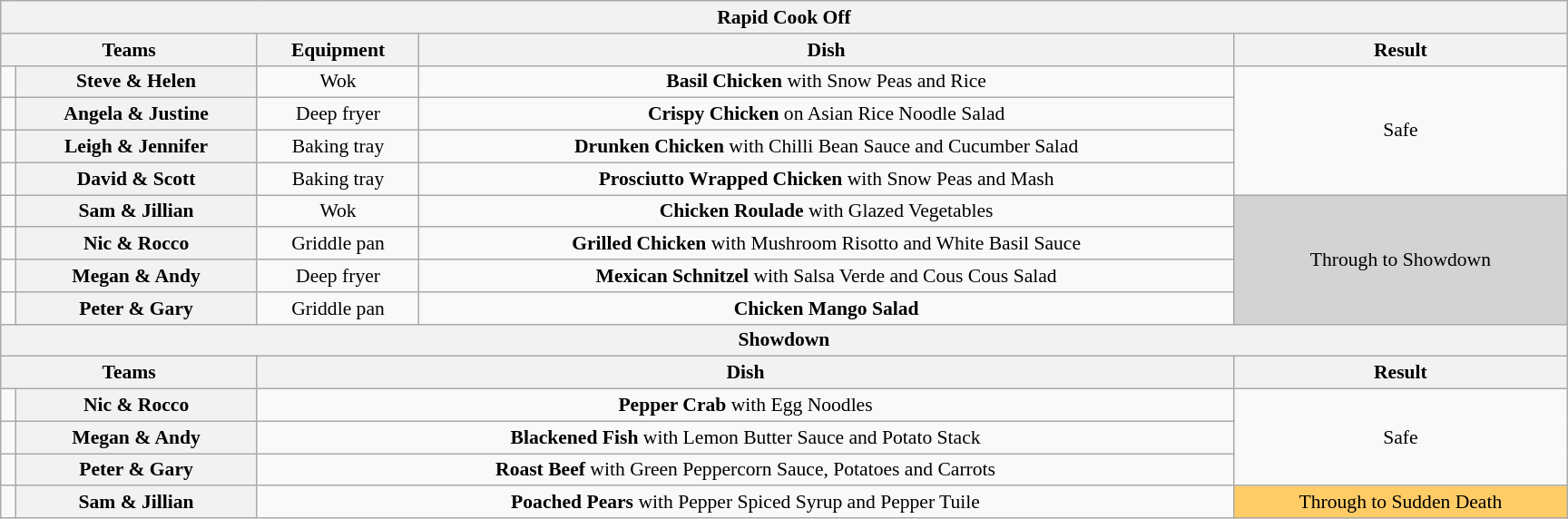<table class="wikitable plainrowheaders" style="text-align:center; font-size:90%; width:80em; margin:auto;">
<tr>
<th colspan=5>Rapid Cook Off</th>
</tr>
<tr>
<th colspan=2>Teams</th>
<th>Equipment</th>
<th>Dish</th>
<th>Result</th>
</tr>
<tr>
<td></td>
<th>Steve & Helen</th>
<td>Wok</td>
<td><strong>Basil Chicken</strong> with Snow Peas and Rice</td>
<td rowspan="4">Safe</td>
</tr>
<tr>
<td></td>
<th>Angela & Justine</th>
<td>Deep fryer</td>
<td><strong>Crispy Chicken</strong> on Asian Rice Noodle Salad</td>
</tr>
<tr>
<td></td>
<th>Leigh & Jennifer</th>
<td>Baking tray</td>
<td><strong>Drunken Chicken</strong> with Chilli Bean Sauce and Cucumber Salad</td>
</tr>
<tr>
<td></td>
<th>David & Scott</th>
<td>Baking tray</td>
<td><strong>Prosciutto Wrapped Chicken</strong> with Snow Peas and Mash</td>
</tr>
<tr>
<td></td>
<th>Sam & Jillian</th>
<td>Wok</td>
<td><strong>Chicken Roulade</strong> with Glazed Vegetables</td>
<td align=centre bgcolor=lightgray rowspan=4>Through to Showdown</td>
</tr>
<tr>
<td></td>
<th>Nic & Rocco</th>
<td>Griddle pan</td>
<td><strong>Grilled Chicken</strong> with Mushroom Risotto and White Basil Sauce</td>
</tr>
<tr>
<td></td>
<th>Megan & Andy</th>
<td>Deep fryer</td>
<td><strong>Mexican Schnitzel</strong> with Salsa Verde and Cous Cous Salad</td>
</tr>
<tr>
<td></td>
<th>Peter & Gary</th>
<td>Griddle pan</td>
<td><strong>Chicken Mango Salad</strong></td>
</tr>
<tr>
<th colspan=5>Showdown</th>
</tr>
<tr>
<th colspan=2>Teams</th>
<th colspan=2>Dish</th>
<th>Result</th>
</tr>
<tr>
<td></td>
<th>Nic & Rocco</th>
<td colspan=2><strong>Pepper Crab</strong> with Egg Noodles</td>
<td rowspan="3">Safe</td>
</tr>
<tr>
<td></td>
<th>Megan & Andy</th>
<td colspan=2><strong>Blackened Fish</strong> with Lemon Butter Sauce and Potato Stack</td>
</tr>
<tr>
<td></td>
<th>Peter & Gary</th>
<td colspan=2><strong>Roast Beef</strong> with Green Peppercorn Sauce, Potatoes and Carrots</td>
</tr>
<tr>
<td></td>
<th>Sam & Jillian</th>
<td colspan=2><strong>Poached Pears</strong> with Pepper Spiced Syrup and Pepper Tuile</td>
<td align=centre bgcolor=#FFCC66>Through to Sudden Death</td>
</tr>
</table>
